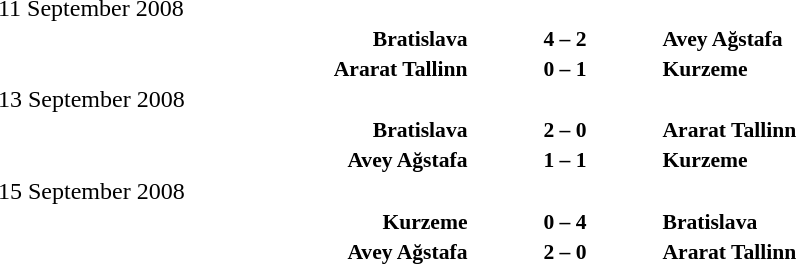<table width=100% cellspacing=1>
<tr>
<th width=25%></th>
<th width=10%></th>
<th></th>
</tr>
<tr>
<td>11 September 2008</td>
</tr>
<tr style=font-size:90%>
<td align=right><strong>Bratislava</strong></td>
<td align=center><strong>4 – 2</strong></td>
<td><strong>Avey Ağstafa</strong></td>
</tr>
<tr style=font-size:90%>
<td align=right><strong>Ararat Tallinn</strong></td>
<td align=center><strong>0 – 1</strong></td>
<td><strong>Kurzeme</strong></td>
</tr>
<tr>
<td>13 September 2008</td>
</tr>
<tr style=font-size:90%>
<td align=right><strong>Bratislava</strong></td>
<td align=center><strong>2 – 0</strong></td>
<td><strong>Ararat Tallinn</strong></td>
</tr>
<tr style=font-size:90%>
<td align=right><strong>Avey Ağstafa</strong></td>
<td align=center><strong>1 – 1</strong></td>
<td><strong>Kurzeme</strong></td>
</tr>
<tr>
<td>15 September 2008</td>
</tr>
<tr style=font-size:90%>
<td align=right><strong>Kurzeme</strong></td>
<td align=center><strong>0 – 4</strong></td>
<td><strong>Bratislava</strong></td>
</tr>
<tr style=font-size:90%>
<td align=right><strong>Avey Ağstafa</strong></td>
<td align=center><strong>2 – 0</strong></td>
<td><strong>Ararat Tallinn</strong></td>
</tr>
</table>
